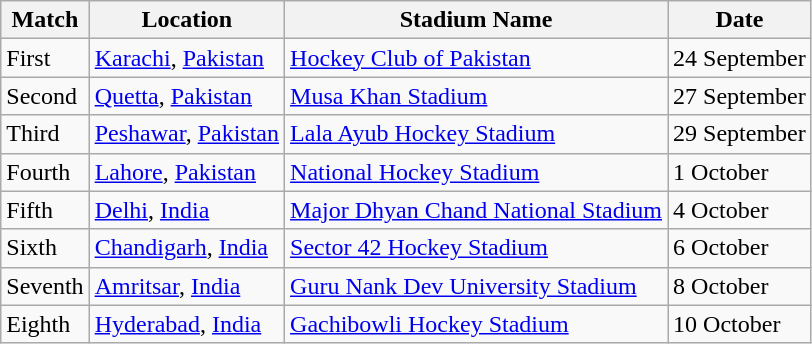<table class="wikitable">
<tr>
<th>Match</th>
<th>Location</th>
<th>Stadium Name</th>
<th>Date</th>
</tr>
<tr>
<td>First</td>
<td><a href='#'>Karachi</a>, <a href='#'>Pakistan</a></td>
<td><a href='#'>Hockey Club of Pakistan</a></td>
<td>24 September</td>
</tr>
<tr>
<td>Second</td>
<td><a href='#'>Quetta</a>, <a href='#'>Pakistan</a></td>
<td><a href='#'>Musa Khan Stadium</a></td>
<td>27 September</td>
</tr>
<tr>
<td>Third</td>
<td><a href='#'>Peshawar</a>, <a href='#'>Pakistan</a></td>
<td><a href='#'>Lala Ayub Hockey Stadium</a></td>
<td>29 September</td>
</tr>
<tr>
<td>Fourth</td>
<td><a href='#'>Lahore</a>, <a href='#'>Pakistan</a></td>
<td><a href='#'>National Hockey Stadium</a></td>
<td>1 October</td>
</tr>
<tr>
<td>Fifth</td>
<td><a href='#'>Delhi</a>, <a href='#'>India</a></td>
<td><a href='#'>Major Dhyan Chand National Stadium</a></td>
<td>4 October</td>
</tr>
<tr>
<td>Sixth</td>
<td><a href='#'>Chandigarh</a>, <a href='#'>India</a></td>
<td><a href='#'>Sector 42 Hockey Stadium</a></td>
<td>6 October</td>
</tr>
<tr>
<td>Seventh</td>
<td><a href='#'>Amritsar</a>, <a href='#'>India</a></td>
<td><a href='#'>Guru Nank Dev University Stadium</a></td>
<td>8 October</td>
</tr>
<tr>
<td>Eighth</td>
<td><a href='#'>Hyderabad</a>, <a href='#'>India</a></td>
<td><a href='#'>Gachibowli Hockey Stadium</a></td>
<td>10 October</td>
</tr>
</table>
